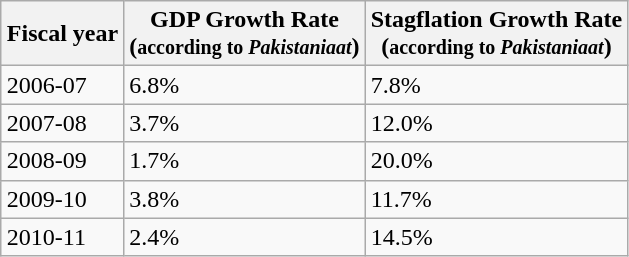<table class="wikitable" style="float:right; margin:0 15px;">
<tr>
<th>Fiscal year</th>
<th>GDP Growth Rate<br>(<small>according to <em>Pakistaniaat</em></small>)</th>
<th>Stagflation Growth Rate<br>(<small>according to <em>Pakistaniaat</em></small>)</th>
</tr>
<tr>
<td>2006-07</td>
<td>6.8%</td>
<td>7.8%</td>
</tr>
<tr>
<td>2007-08</td>
<td>3.7%</td>
<td>12.0%</td>
</tr>
<tr>
<td>2008-09</td>
<td>1.7%</td>
<td>20.0%</td>
</tr>
<tr>
<td>2009-10</td>
<td>3.8%</td>
<td>11.7%</td>
</tr>
<tr>
<td>2010-11</td>
<td>2.4%</td>
<td>14.5%</td>
</tr>
</table>
